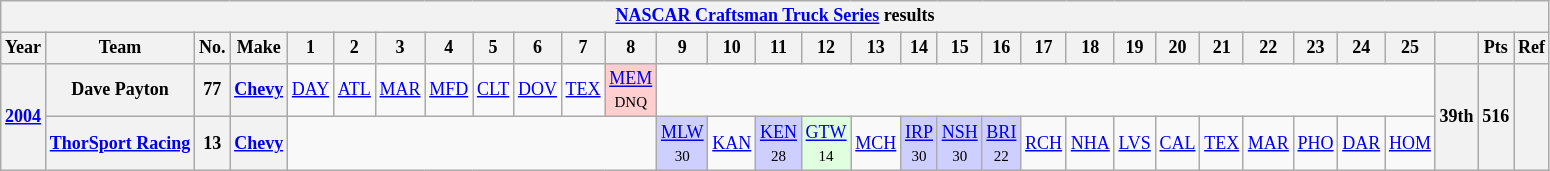<table class="wikitable" style="text-align:center; font-size:75%">
<tr>
<th colspan=45><a href='#'>NASCAR Craftsman Truck Series</a> results</th>
</tr>
<tr>
<th>Year</th>
<th>Team</th>
<th>No.</th>
<th>Make</th>
<th>1</th>
<th>2</th>
<th>3</th>
<th>4</th>
<th>5</th>
<th>6</th>
<th>7</th>
<th>8</th>
<th>9</th>
<th>10</th>
<th>11</th>
<th>12</th>
<th>13</th>
<th>14</th>
<th>15</th>
<th>16</th>
<th>17</th>
<th>18</th>
<th>19</th>
<th>20</th>
<th>21</th>
<th>22</th>
<th>23</th>
<th>24</th>
<th>25</th>
<th></th>
<th>Pts</th>
<th>Ref</th>
</tr>
<tr>
<th rowspan=2><a href='#'>2004</a></th>
<th>Dave Payton</th>
<th>77</th>
<th><a href='#'>Chevy</a></th>
<td><a href='#'>DAY</a></td>
<td><a href='#'>ATL</a></td>
<td><a href='#'>MAR</a></td>
<td><a href='#'>MFD</a></td>
<td><a href='#'>CLT</a></td>
<td><a href='#'>DOV</a></td>
<td><a href='#'>TEX</a></td>
<td style="background:#FFCFCF;"><a href='#'>MEM</a><br><small>DNQ</small></td>
<td colspan=17></td>
<th rowspan=2>39th</th>
<th rowspan=2>516</th>
<th rowspan=2></th>
</tr>
<tr>
<th><a href='#'>ThorSport Racing</a></th>
<th>13</th>
<th><a href='#'>Chevy</a></th>
<td colspan=8></td>
<td style="background:#CFCFFF;"><a href='#'>MLW</a><br><small>30</small></td>
<td><a href='#'>KAN</a></td>
<td style="background:#CFCFFF;"><a href='#'>KEN</a><br><small>28</small></td>
<td style="background:#DFFFDF;"><a href='#'>GTW</a><br><small>14</small></td>
<td><a href='#'>MCH</a></td>
<td style="background:#CFCFFF;"><a href='#'>IRP</a><br><small>30</small></td>
<td style="background:#CFCFFF;"><a href='#'>NSH</a><br><small>30</small></td>
<td style="background:#CFCFFF;"><a href='#'>BRI</a><br><small>22</small></td>
<td><a href='#'>RCH</a></td>
<td><a href='#'>NHA</a></td>
<td><a href='#'>LVS</a></td>
<td><a href='#'>CAL</a></td>
<td><a href='#'>TEX</a></td>
<td><a href='#'>MAR</a></td>
<td><a href='#'>PHO</a></td>
<td><a href='#'>DAR</a></td>
<td><a href='#'>HOM</a></td>
</tr>
</table>
